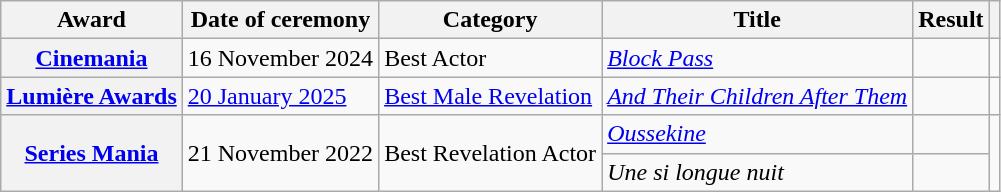<table class="wikitable plainrowheaders sortable">
<tr>
<th scope="col">Award</th>
<th scope="col">Date of ceremony</th>
<th scope="col">Category</th>
<th scope="col">Title</th>
<th scope="col">Result</th>
<th scope="col" class="unsortable"></th>
</tr>
<tr>
<th scope="row"><a href='#'>Cinemania</a></th>
<td>16 November 2024</td>
<td>Best Actor</td>
<td><em><a href='#'>Block Pass</a></em></td>
<td></td>
<td align="center"></td>
</tr>
<tr>
<th scope="row"><a href='#'>Lumière Awards</a></th>
<td><a href='#'>20 January 2025</a></td>
<td><a href='#'>Best Male Revelation</a></td>
<td><em><a href='#'>And Their Children After Them</a></em></td>
<td></td>
<td align="center"></td>
</tr>
<tr>
<th rowspan="2" scope="row"><a href='#'>Series Mania</a></th>
<td rowspan="2">21 November 2022</td>
<td rowspan="2">Best Revelation Actor</td>
<td><em><a href='#'>Oussekine</a></em></td>
<td></td>
<td rowspan="2" align="center"></td>
</tr>
<tr>
<td><em>Une si longue nuit</em></td>
<td></td>
</tr>
</table>
